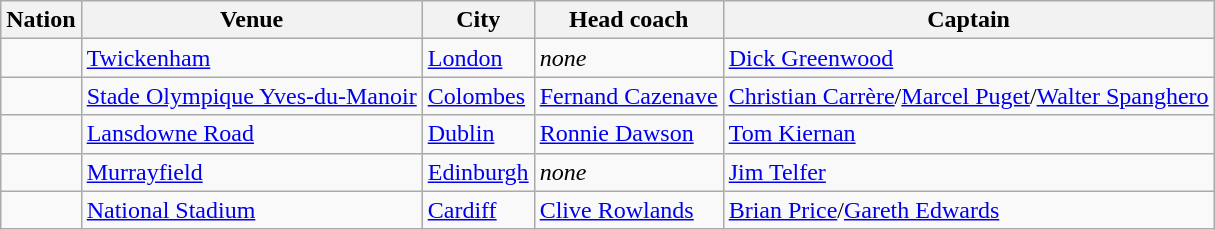<table class="wikitable">
<tr>
<th><strong>Nation</strong></th>
<th><strong>Venue</strong></th>
<th><strong>City</strong></th>
<th><strong>Head coach</strong></th>
<th><strong>Captain</strong></th>
</tr>
<tr>
<td></td>
<td><a href='#'>Twickenham</a></td>
<td><a href='#'>London</a></td>
<td><em>none</em></td>
<td><a href='#'>Dick Greenwood</a></td>
</tr>
<tr>
<td></td>
<td><a href='#'>Stade Olympique Yves-du-Manoir</a></td>
<td><a href='#'>Colombes</a></td>
<td><a href='#'>Fernand Cazenave</a></td>
<td><a href='#'>Christian Carrère</a>/<a href='#'>Marcel Puget</a>/<a href='#'>Walter Spanghero</a></td>
</tr>
<tr>
<td></td>
<td><a href='#'>Lansdowne Road</a></td>
<td><a href='#'>Dublin</a></td>
<td><a href='#'>Ronnie Dawson</a></td>
<td><a href='#'>Tom Kiernan</a></td>
</tr>
<tr>
<td></td>
<td><a href='#'>Murrayfield</a></td>
<td><a href='#'>Edinburgh</a></td>
<td><em>none</em></td>
<td><a href='#'>Jim Telfer</a></td>
</tr>
<tr>
<td></td>
<td><a href='#'>National Stadium</a></td>
<td><a href='#'>Cardiff</a></td>
<td><a href='#'>Clive Rowlands</a></td>
<td><a href='#'>Brian Price</a>/<a href='#'>Gareth Edwards</a></td>
</tr>
</table>
